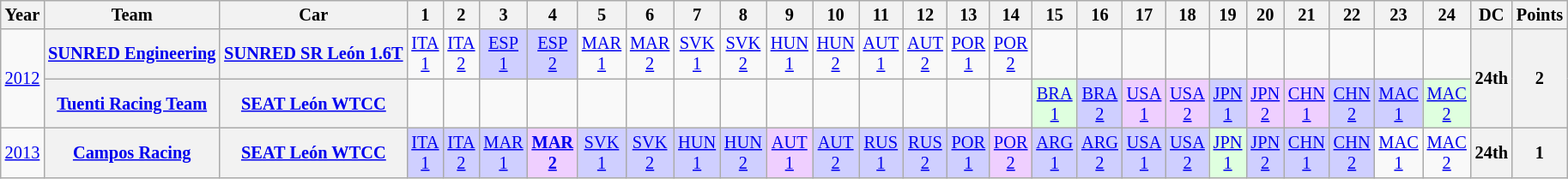<table class="wikitable" style="text-align:center; font-size:85%">
<tr>
<th>Year</th>
<th>Team</th>
<th>Car</th>
<th>1</th>
<th>2</th>
<th>3</th>
<th>4</th>
<th>5</th>
<th>6</th>
<th>7</th>
<th>8</th>
<th>9</th>
<th>10</th>
<th>11</th>
<th>12</th>
<th>13</th>
<th>14</th>
<th>15</th>
<th>16</th>
<th>17</th>
<th>18</th>
<th>19</th>
<th>20</th>
<th>21</th>
<th>22</th>
<th>23</th>
<th>24</th>
<th>DC</th>
<th>Points</th>
</tr>
<tr>
<td rowspan="2"><a href='#'>2012</a></td>
<th><a href='#'>SUNRED Engineering</a></th>
<th><a href='#'>SUNRED SR León 1.6T</a></th>
<td><a href='#'>ITA<br>1</a></td>
<td><a href='#'>ITA<br>2</a></td>
<td style="background:#CFCFFF;"><a href='#'>ESP<br>1</a><br></td>
<td style="background:#CFCFFF;"><a href='#'>ESP<br>2</a><br></td>
<td><a href='#'>MAR<br>1</a></td>
<td><a href='#'>MAR<br>2</a></td>
<td><a href='#'>SVK<br>1</a></td>
<td><a href='#'>SVK<br>2</a></td>
<td><a href='#'>HUN<br>1</a></td>
<td><a href='#'>HUN<br>2</a></td>
<td><a href='#'>AUT<br>1</a></td>
<td><a href='#'>AUT<br>2</a></td>
<td><a href='#'>POR<br>1</a></td>
<td><a href='#'>POR<br>2</a></td>
<td></td>
<td></td>
<td></td>
<td></td>
<td></td>
<td></td>
<td></td>
<td></td>
<td></td>
<td></td>
<th rowspan="2">24th</th>
<th rowspan="2">2</th>
</tr>
<tr>
<th><a href='#'>Tuenti Racing Team</a></th>
<th><a href='#'>SEAT León WTCC</a></th>
<td></td>
<td></td>
<td></td>
<td></td>
<td></td>
<td></td>
<td></td>
<td></td>
<td></td>
<td></td>
<td></td>
<td></td>
<td></td>
<td></td>
<td style="background:#dfffdf;"><a href='#'>BRA<br>1</a><br></td>
<td style="background:#CFCFFF;"><a href='#'>BRA<br>2</a><br></td>
<td style="background:#efcfff;"><a href='#'>USA<br>1</a><br></td>
<td style="background:#efcfff;"><a href='#'>USA<br>2</a><br></td>
<td style="background:#CFCFFF;"><a href='#'>JPN<br>1</a><br></td>
<td style="background:#efcfff;"><a href='#'>JPN<br>2</a><br></td>
<td style="background:#efcfff;"><a href='#'>CHN<br>1</a><br></td>
<td style="background:#CFCFFF;"><a href='#'>CHN<br>2</a><br></td>
<td style="background:#CFCFFF;"><a href='#'>MAC<br>1</a><br></td>
<td style="background:#dfffdf;"><a href='#'>MAC<br>2</a><br></td>
</tr>
<tr>
<td><a href='#'>2013</a></td>
<th><a href='#'>Campos Racing</a></th>
<th><a href='#'>SEAT León WTCC</a></th>
<td style="background:#cfcfff;"><a href='#'>ITA<br>1</a><br></td>
<td style="background:#cfcfff;"><a href='#'>ITA<br>2</a><br></td>
<td style="background:#cfcfff;"><a href='#'>MAR<br>1</a><br></td>
<td style="background:#efcfff;"><strong><a href='#'>MAR<br>2</a></strong><br></td>
<td style="background:#cfcfff;"><a href='#'>SVK<br>1</a><br></td>
<td style="background:#cfcfff;"><a href='#'>SVK<br>2</a><br></td>
<td style="background:#cfcfff;"><a href='#'>HUN<br>1</a><br></td>
<td style="background:#cfcfff;"><a href='#'>HUN<br>2</a><br></td>
<td style="background:#efcfff;"><a href='#'>AUT<br>1</a><br></td>
<td style="background:#cfcfff;"><a href='#'>AUT<br>2</a><br></td>
<td style="background:#cfcfff;"><a href='#'>RUS<br>1</a><br></td>
<td style="background:#cfcfff;"><a href='#'>RUS<br>2</a><br></td>
<td style="background:#cfcfff;"><a href='#'>POR<br>1</a><br></td>
<td style="background:#efcfff;"><a href='#'>POR<br>2</a><br></td>
<td style="background:#cfcfff;"><a href='#'>ARG<br>1</a><br></td>
<td style="background:#cfcfff;"><a href='#'>ARG<br>2</a><br></td>
<td style="background:#cfcfff;"><a href='#'>USA<br>1</a><br></td>
<td style="background:#cfcfff;"><a href='#'>USA<br>2</a><br></td>
<td style="background:#dfffdf;"><a href='#'>JPN<br>1</a><br></td>
<td style="background:#cfcfff;"><a href='#'>JPN<br>2</a><br></td>
<td style="background:#cfcfff;"><a href='#'>CHN<br>1</a><br></td>
<td style="background:#cfcfff;"><a href='#'>CHN<br>2</a><br></td>
<td><a href='#'>MAC<br>1</a></td>
<td><a href='#'>MAC<br>2</a></td>
<th>24th</th>
<th>1</th>
</tr>
</table>
